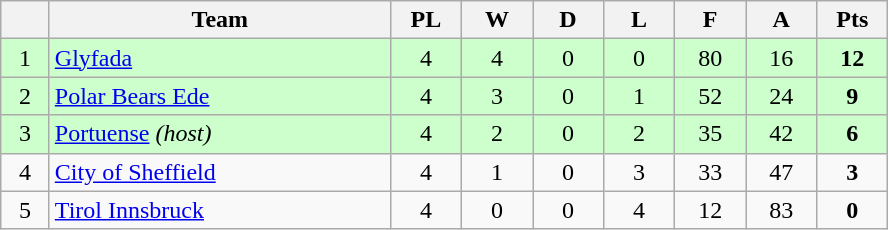<table class="wikitable" border="1" style="text-align:center">
<tr>
<th width=25></th>
<th width=220>Team</th>
<th width=40>PL</th>
<th width=40>W</th>
<th width=40>D</th>
<th width=40>L</th>
<th width=40>F</th>
<th width=40>A</th>
<th width=40>Pts</th>
</tr>
<tr style="background:#cfc;">
<td>1</td>
<td align=left> <a href='#'>Glyfada</a></td>
<td>4</td>
<td>4</td>
<td>0</td>
<td>0</td>
<td>80</td>
<td>16</td>
<td><strong>12</strong></td>
</tr>
<tr style="background:#cfc;">
<td>2</td>
<td align=left> <a href='#'>Polar Bears Ede</a></td>
<td>4</td>
<td>3</td>
<td>0</td>
<td>1</td>
<td>52</td>
<td>24</td>
<td><strong>9</strong></td>
</tr>
<tr style="background:#cfc;">
<td>3</td>
<td align=left> <a href='#'>Portuense</a> <em>(host)</em></td>
<td>4</td>
<td>2</td>
<td>0</td>
<td>2</td>
<td>35</td>
<td>42</td>
<td><strong>6</strong></td>
</tr>
<tr>
<td>4</td>
<td align=left> <a href='#'>City of Sheffield</a></td>
<td>4</td>
<td>1</td>
<td>0</td>
<td>3</td>
<td>33</td>
<td>47</td>
<td><strong>3</strong></td>
</tr>
<tr>
<td>5</td>
<td align=left> <a href='#'>Tirol Innsbruck</a></td>
<td>4</td>
<td>0</td>
<td>0</td>
<td>4</td>
<td>12</td>
<td>83</td>
<td><strong>0</strong></td>
</tr>
</table>
